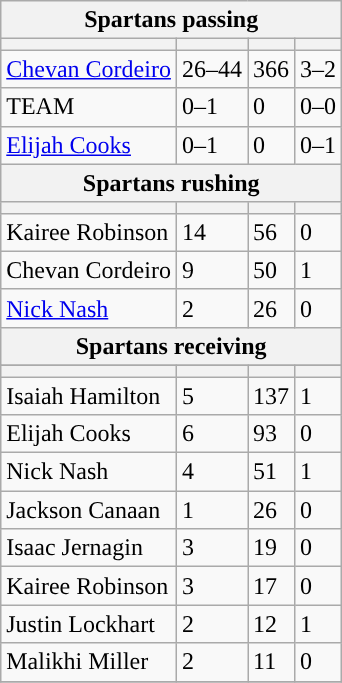<table class="wikitable plainrowheaders">
<tr>
<th colspan="6">Spartans passing</th>
</tr>
<tr>
<th scope="col"></th>
<th scope="col"></th>
<th scope="col"></th>
<th scope="col"></th>
</tr>
<tr>
<td><a href='#'>Chevan Cordeiro</a></td>
<td>26–44</td>
<td>366</td>
<td>3–2</td>
</tr>
<tr>
<td>TEAM</td>
<td>0–1</td>
<td>0</td>
<td>0–0</td>
</tr>
<tr>
<td><a href='#'>Elijah Cooks</a></td>
<td>0–1</td>
<td>0</td>
<td>0–1</td>
</tr>
<tr>
<th colspan="6">Spartans rushing</th>
</tr>
<tr>
<th scope="col"></th>
<th scope="col"></th>
<th scope="col"></th>
<th scope="col"></th>
</tr>
<tr>
<td>Kairee Robinson</td>
<td>14</td>
<td>56</td>
<td>0</td>
</tr>
<tr>
<td>Chevan Cordeiro</td>
<td>9</td>
<td>50</td>
<td>1</td>
</tr>
<tr>
<td><a href='#'>Nick Nash</a></td>
<td>2</td>
<td>26</td>
<td>0</td>
</tr>
<tr>
<th colspan="6">Spartans receiving</th>
</tr>
<tr>
</tr>
<tr>
<th scope="col"></th>
<th scope="col"></th>
<th scope="col"></th>
<th scope="col"></th>
</tr>
<tr>
<td>Isaiah Hamilton</td>
<td>5</td>
<td>137</td>
<td>1</td>
</tr>
<tr>
<td>Elijah Cooks</td>
<td>6</td>
<td>93</td>
<td>0</td>
</tr>
<tr>
<td>Nick Nash</td>
<td>4</td>
<td>51</td>
<td>1</td>
</tr>
<tr>
<td>Jackson Canaan</td>
<td>1</td>
<td>26</td>
<td>0</td>
</tr>
<tr>
<td>Isaac Jernagin</td>
<td>3</td>
<td>19</td>
<td>0</td>
</tr>
<tr>
<td>Kairee Robinson</td>
<td>3</td>
<td>17</td>
<td>0</td>
</tr>
<tr>
<td>Justin Lockhart</td>
<td>2</td>
<td>12</td>
<td>1</td>
</tr>
<tr>
<td>Malikhi Miller</td>
<td>2</td>
<td>11</td>
<td>0</td>
</tr>
<tr>
</tr>
</table>
